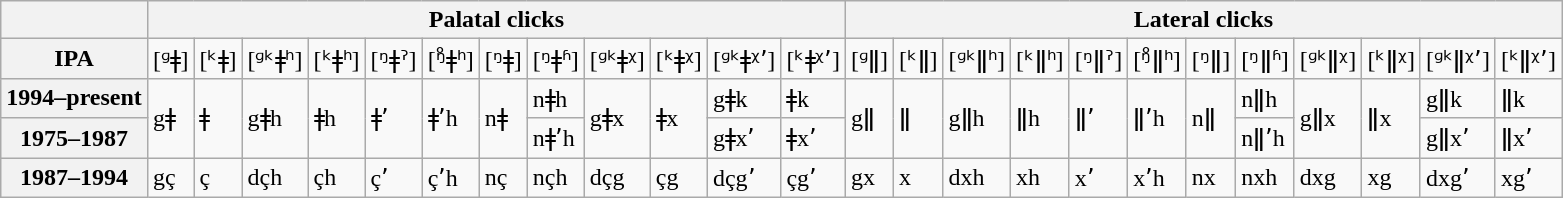<table class="wikitable">
<tr>
<th></th>
<th colspan=12>Palatal clicks</th>
<th colspan=12>Lateral clicks</th>
</tr>
<tr>
<th>IPA</th>
<td>[ᶢǂ]</td>
<td>[ᵏǂ]</td>
<td>[ᶢᵏǂʰ]</td>
<td>[ᵏǂʰ]</td>
<td>[ᵑǂˀ]</td>
<td>[ᵑ̊ǂʰ]</td>
<td>[ᵑǂ]</td>
<td>[ᵑǂʱ]</td>
<td>[ᶢᵏǂᵡ]</td>
<td>[ᵏǂᵡ]</td>
<td>[ᶢᵏǂᵡʼ]</td>
<td>[ᵏǂᵡʼ]</td>
<td>[ᶢǁ]</td>
<td>[ᵏǁ]</td>
<td>[ᶢᵏǁʰ]</td>
<td>[ᵏǁʰ]</td>
<td>[ᵑǁˀ]</td>
<td>[ᵑ̊ǁʰ]</td>
<td>[ᵑǁ]</td>
<td>[ᵑǁʱ]</td>
<td>[ᶢᵏǁᵡ]</td>
<td>[ᵏǁᵡ]</td>
<td>[ᶢᵏǁᵡʼ]</td>
<td>[ᵏǁᵡʼ]</td>
</tr>
<tr>
<th>1994–present</th>
<td rowspan=2>gǂ</td>
<td rowspan=2>ǂ</td>
<td rowspan=2>gǂh</td>
<td rowspan=2>ǂh</td>
<td rowspan=2>ǂʼ</td>
<td rowspan=2>ǂʼh</td>
<td rowspan=2>nǂ</td>
<td>nǂh</td>
<td rowspan=2>gǂx</td>
<td rowspan=2>ǂx</td>
<td>gǂk</td>
<td>ǂk</td>
<td rowspan=2>gǁ</td>
<td rowspan=2>ǁ</td>
<td rowspan=2>gǁh</td>
<td rowspan=2>ǁh</td>
<td rowspan=2>ǁʼ</td>
<td rowspan=2>ǁʼh</td>
<td rowspan=2>nǁ</td>
<td>nǁh</td>
<td rowspan=2>gǁx</td>
<td rowspan=2>ǁx</td>
<td>gǁk</td>
<td>ǁk</td>
</tr>
<tr>
<th>1975–1987</th>
<td>nǂʼh</td>
<td>gǂxʼ</td>
<td>ǂxʼ</td>
<td>nǁʼh</td>
<td>gǁxʼ</td>
<td>ǁxʼ</td>
</tr>
<tr>
<th>1987–1994</th>
<td>gç</td>
<td>ç</td>
<td>dçh</td>
<td>çh</td>
<td>çʼ</td>
<td>çʼh</td>
<td>nç</td>
<td>nçh</td>
<td>dçg</td>
<td>çg</td>
<td>dçgʼ</td>
<td>çgʼ</td>
<td>gx</td>
<td>x</td>
<td>dxh</td>
<td>xh</td>
<td>xʼ</td>
<td>xʼh</td>
<td>nx</td>
<td>nxh</td>
<td>dxg</td>
<td>xg</td>
<td>dxgʼ</td>
<td>xgʼ</td>
</tr>
</table>
